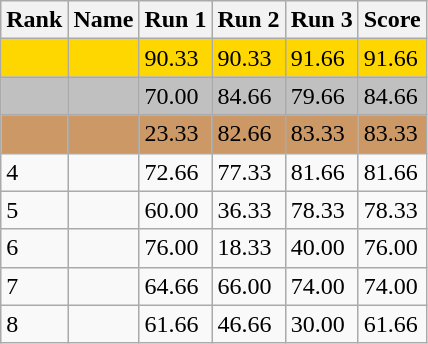<table class="wikitable">
<tr>
<th>Rank</th>
<th>Name</th>
<th>Run 1</th>
<th>Run 2</th>
<th>Run 3</th>
<th>Score</th>
</tr>
<tr style="background:gold;">
<td></td>
<td></td>
<td>90.33</td>
<td>90.33</td>
<td>91.66</td>
<td>91.66</td>
</tr>
<tr style="background:silver;">
<td></td>
<td></td>
<td>70.00</td>
<td>84.66</td>
<td>79.66</td>
<td>84.66</td>
</tr>
<tr style="background:#CC9966;">
<td></td>
<td></td>
<td>23.33</td>
<td>82.66</td>
<td>83.33</td>
<td>83.33</td>
</tr>
<tr>
<td>4</td>
<td></td>
<td>72.66</td>
<td>77.33</td>
<td>81.66</td>
<td>81.66</td>
</tr>
<tr>
<td>5</td>
<td></td>
<td>60.00</td>
<td>36.33</td>
<td>78.33</td>
<td>78.33</td>
</tr>
<tr>
<td>6</td>
<td></td>
<td>76.00</td>
<td>18.33</td>
<td>40.00</td>
<td>76.00</td>
</tr>
<tr>
<td>7</td>
<td></td>
<td>64.66</td>
<td>66.00</td>
<td>74.00</td>
<td>74.00</td>
</tr>
<tr>
<td>8</td>
<td></td>
<td>61.66</td>
<td>46.66</td>
<td>30.00</td>
<td>61.66</td>
</tr>
</table>
